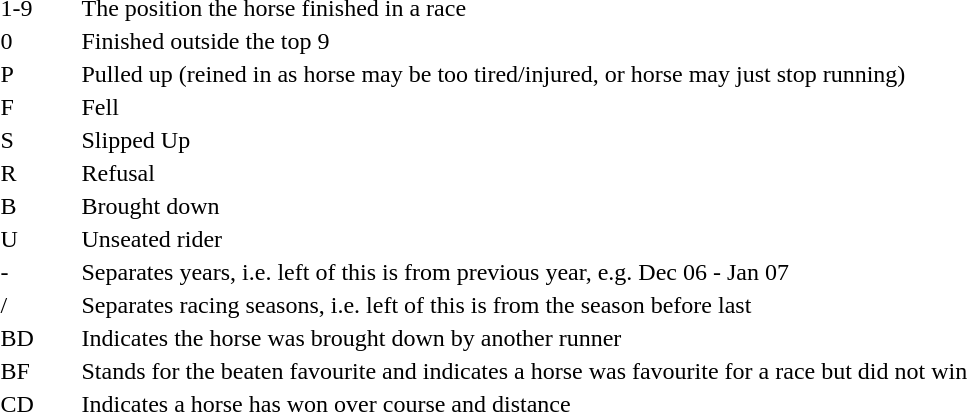<table>
<tr>
<td style="width:50px">1-9</td>
<td>The position the horse finished in a race</td>
</tr>
<tr>
<td>0</td>
<td>Finished outside the top 9</td>
</tr>
<tr>
<td>P</td>
<td>Pulled up (reined in as horse may be too tired/injured, or horse may just stop running)</td>
</tr>
<tr>
<td>F</td>
<td>Fell</td>
</tr>
<tr>
<td>S</td>
<td>Slipped Up</td>
</tr>
<tr>
<td>R</td>
<td>Refusal</td>
</tr>
<tr>
<td>B</td>
<td>Brought down</td>
</tr>
<tr>
<td>U</td>
<td>Unseated rider</td>
</tr>
<tr>
<td>-</td>
<td>Separates years, i.e. left of this is from previous year, e.g. Dec 06 - Jan 07</td>
</tr>
<tr>
<td>/</td>
<td>Separates racing seasons, i.e. left of this is from the season before last</td>
<td></td>
</tr>
<tr>
<td>BD</td>
<td>Indicates the horse was brought down by another runner</td>
</tr>
<tr>
<td>BF</td>
<td>Stands for the beaten favourite and indicates a horse was favourite for a race but did not win</td>
</tr>
<tr>
<td>CD</td>
<td>Indicates a horse has won over course and distance</td>
</tr>
</table>
